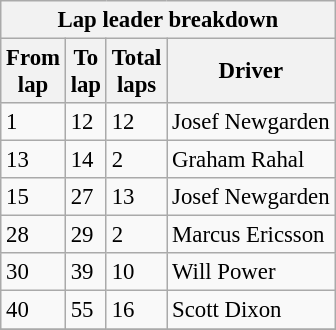<table class="wikitable" style="font-size: 95%">
<tr>
<th colspan=4>Lap leader breakdown</th>
</tr>
<tr>
<th>From<br>lap</th>
<th>To<br>lap</th>
<th>Total<br>laps</th>
<th>Driver</th>
</tr>
<tr>
<td>1</td>
<td>12</td>
<td>12</td>
<td>Josef Newgarden</td>
</tr>
<tr>
<td>13</td>
<td>14</td>
<td>2</td>
<td>Graham Rahal</td>
</tr>
<tr>
<td>15</td>
<td>27</td>
<td>13</td>
<td>Josef Newgarden</td>
</tr>
<tr>
<td>28</td>
<td>29</td>
<td>2</td>
<td>Marcus Ericsson</td>
</tr>
<tr>
<td>30</td>
<td>39</td>
<td>10</td>
<td>Will Power</td>
</tr>
<tr>
<td>40</td>
<td>55</td>
<td>16</td>
<td>Scott Dixon</td>
</tr>
<tr>
</tr>
</table>
